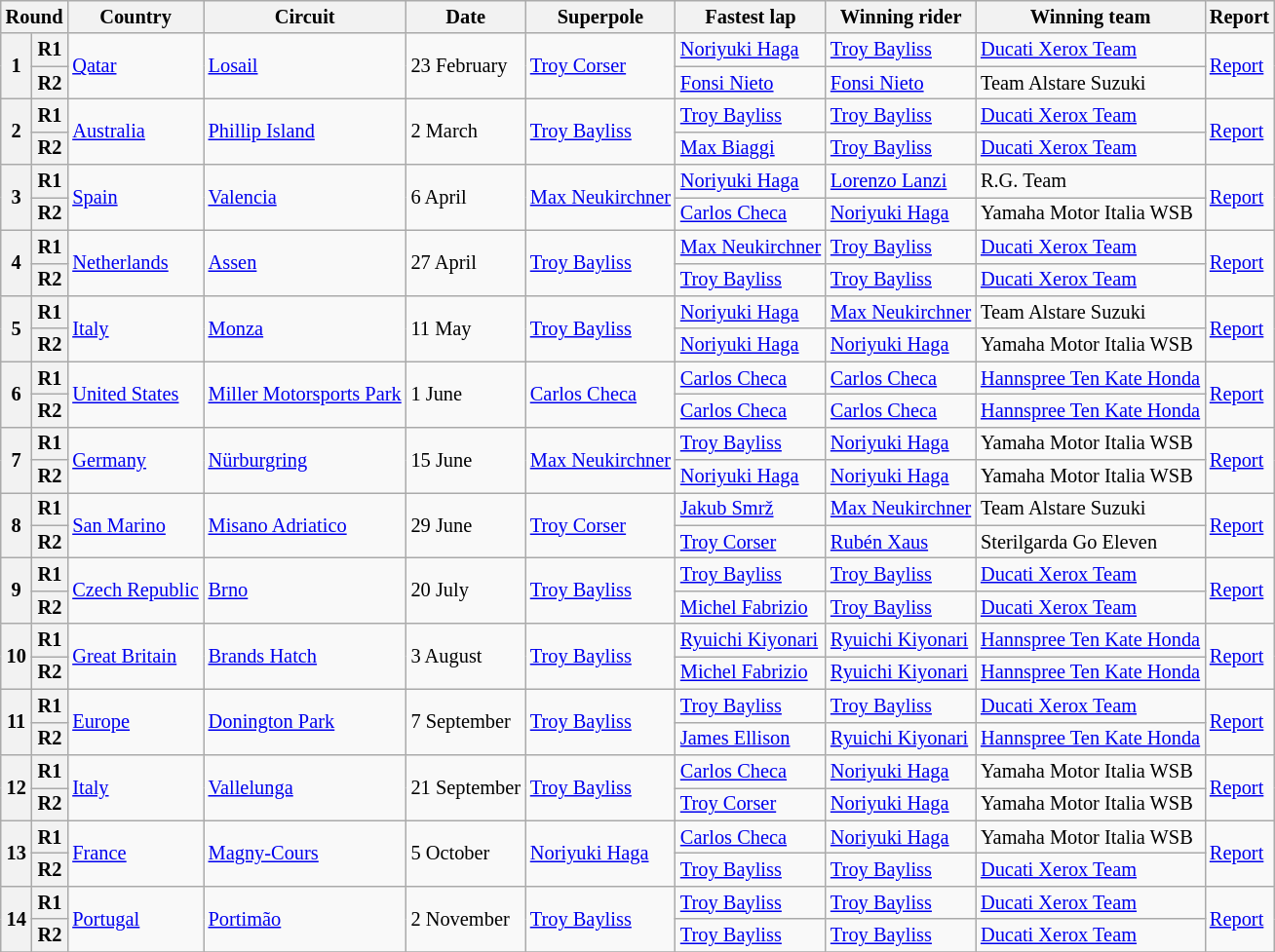<table class="wikitable" style="font-size: 85%">
<tr>
<th colspan=2>Round</th>
<th>Country</th>
<th>Circuit</th>
<th>Date</th>
<th>Superpole</th>
<th>Fastest lap</th>
<th>Winning rider</th>
<th>Winning team</th>
<th>Report</th>
</tr>
<tr>
<th rowspan=2>1</th>
<th>R1</th>
<td rowspan=2> <a href='#'>Qatar</a></td>
<td rowspan=2><a href='#'>Losail</a></td>
<td rowspan=2>23 February</td>
<td rowspan=2> <a href='#'>Troy Corser</a></td>
<td> <a href='#'>Noriyuki Haga</a></td>
<td> <a href='#'>Troy Bayliss</a></td>
<td><a href='#'>Ducati Xerox Team</a></td>
<td rowspan=2><a href='#'>Report</a></td>
</tr>
<tr>
<th>R2</th>
<td> <a href='#'>Fonsi Nieto</a></td>
<td> <a href='#'>Fonsi Nieto</a></td>
<td>Team Alstare Suzuki</td>
</tr>
<tr>
<th rowspan=2>2</th>
<th>R1</th>
<td rowspan=2> <a href='#'>Australia</a></td>
<td rowspan=2><a href='#'>Phillip Island</a></td>
<td rowspan=2>2 March</td>
<td rowspan=2> <a href='#'>Troy Bayliss</a></td>
<td> <a href='#'>Troy Bayliss</a></td>
<td> <a href='#'>Troy Bayliss</a></td>
<td><a href='#'>Ducati Xerox Team</a></td>
<td rowspan=2><a href='#'>Report</a></td>
</tr>
<tr>
<th>R2</th>
<td> <a href='#'>Max Biaggi</a></td>
<td> <a href='#'>Troy Bayliss</a></td>
<td><a href='#'>Ducati Xerox Team</a></td>
</tr>
<tr>
<th rowspan=2>3</th>
<th>R1</th>
<td rowspan=2> <a href='#'>Spain</a></td>
<td rowspan=2><a href='#'>Valencia</a></td>
<td rowspan=2>6 April</td>
<td rowspan=2> <a href='#'>Max Neukirchner</a></td>
<td> <a href='#'>Noriyuki Haga</a></td>
<td> <a href='#'>Lorenzo Lanzi</a></td>
<td>R.G. Team</td>
<td rowspan=2><a href='#'>Report</a></td>
</tr>
<tr>
<th>R2</th>
<td> <a href='#'>Carlos Checa</a></td>
<td> <a href='#'>Noriyuki Haga</a></td>
<td>Yamaha Motor Italia WSB</td>
</tr>
<tr>
<th rowspan=2>4</th>
<th>R1</th>
<td rowspan=2> <a href='#'>Netherlands</a></td>
<td rowspan=2><a href='#'>Assen</a></td>
<td rowspan=2>27 April</td>
<td rowspan=2> <a href='#'>Troy Bayliss</a></td>
<td> <a href='#'>Max Neukirchner</a></td>
<td> <a href='#'>Troy Bayliss</a></td>
<td><a href='#'>Ducati Xerox Team</a></td>
<td rowspan=2><a href='#'>Report</a></td>
</tr>
<tr>
<th>R2</th>
<td> <a href='#'>Troy Bayliss</a></td>
<td> <a href='#'>Troy Bayliss</a></td>
<td><a href='#'>Ducati Xerox Team</a></td>
</tr>
<tr>
<th rowspan=2>5</th>
<th>R1</th>
<td rowspan=2> <a href='#'>Italy</a></td>
<td rowspan=2><a href='#'>Monza</a></td>
<td rowspan=2>11 May</td>
<td rowspan=2> <a href='#'>Troy Bayliss</a></td>
<td> <a href='#'>Noriyuki Haga</a></td>
<td> <a href='#'>Max Neukirchner</a></td>
<td>Team Alstare Suzuki</td>
<td rowspan=2><a href='#'>Report</a></td>
</tr>
<tr>
<th>R2</th>
<td> <a href='#'>Noriyuki Haga</a></td>
<td> <a href='#'>Noriyuki Haga</a></td>
<td>Yamaha Motor Italia WSB</td>
</tr>
<tr>
<th rowspan=2>6</th>
<th>R1</th>
<td rowspan=2> <a href='#'>United States</a></td>
<td rowspan=2><a href='#'>Miller Motorsports Park</a></td>
<td rowspan=2>1 June</td>
<td rowspan=2> <a href='#'>Carlos Checa</a></td>
<td> <a href='#'>Carlos Checa</a></td>
<td> <a href='#'>Carlos Checa</a></td>
<td><a href='#'>Hannspree Ten Kate Honda</a></td>
<td rowspan=2><a href='#'>Report</a></td>
</tr>
<tr>
<th>R2</th>
<td> <a href='#'>Carlos Checa</a></td>
<td> <a href='#'>Carlos Checa</a></td>
<td><a href='#'>Hannspree Ten Kate Honda</a></td>
</tr>
<tr>
<th rowspan=2>7</th>
<th>R1</th>
<td rowspan=2> <a href='#'>Germany</a></td>
<td rowspan=2><a href='#'>Nürburgring</a></td>
<td rowspan=2>15 June</td>
<td rowspan=2> <a href='#'>Max Neukirchner</a></td>
<td> <a href='#'>Troy Bayliss</a></td>
<td> <a href='#'>Noriyuki Haga</a></td>
<td>Yamaha Motor Italia WSB</td>
<td rowspan=2><a href='#'>Report</a></td>
</tr>
<tr>
<th>R2</th>
<td> <a href='#'>Noriyuki Haga</a></td>
<td> <a href='#'>Noriyuki Haga</a></td>
<td>Yamaha Motor Italia WSB</td>
</tr>
<tr>
<th rowspan=2>8</th>
<th>R1</th>
<td rowspan=2> <a href='#'>San Marino</a></td>
<td rowspan=2><a href='#'>Misano Adriatico</a></td>
<td rowspan=2>29 June</td>
<td rowspan=2> <a href='#'>Troy Corser</a></td>
<td> <a href='#'>Jakub Smrž</a></td>
<td> <a href='#'>Max Neukirchner</a></td>
<td>Team Alstare Suzuki</td>
<td rowspan=2><a href='#'>Report</a></td>
</tr>
<tr>
<th>R2</th>
<td> <a href='#'>Troy Corser</a></td>
<td> <a href='#'>Rubén Xaus</a></td>
<td>Sterilgarda Go Eleven</td>
</tr>
<tr>
<th rowspan=2>9</th>
<th>R1</th>
<td rowspan=2> <a href='#'>Czech Republic</a></td>
<td rowspan=2><a href='#'>Brno</a></td>
<td rowspan=2>20 July</td>
<td rowspan=2> <a href='#'>Troy Bayliss</a></td>
<td> <a href='#'>Troy Bayliss</a></td>
<td> <a href='#'>Troy Bayliss</a></td>
<td><a href='#'>Ducati Xerox Team</a></td>
<td rowspan=2><a href='#'>Report</a></td>
</tr>
<tr>
<th>R2</th>
<td> <a href='#'>Michel Fabrizio</a></td>
<td> <a href='#'>Troy Bayliss</a></td>
<td><a href='#'>Ducati Xerox Team</a></td>
</tr>
<tr>
<th rowspan=2>10</th>
<th>R1</th>
<td rowspan=2> <a href='#'>Great Britain</a></td>
<td rowspan=2><a href='#'>Brands Hatch</a></td>
<td rowspan=2>3 August</td>
<td rowspan=2> <a href='#'>Troy Bayliss</a></td>
<td> <a href='#'>Ryuichi Kiyonari</a></td>
<td> <a href='#'>Ryuichi Kiyonari</a></td>
<td><a href='#'>Hannspree Ten Kate Honda</a></td>
<td rowspan=2><a href='#'>Report</a></td>
</tr>
<tr>
<th>R2</th>
<td> <a href='#'>Michel Fabrizio</a></td>
<td> <a href='#'>Ryuichi Kiyonari</a></td>
<td><a href='#'>Hannspree Ten Kate Honda</a></td>
</tr>
<tr>
<th rowspan=2>11</th>
<th>R1</th>
<td rowspan=2> <a href='#'>Europe</a></td>
<td rowspan=2><a href='#'>Donington Park</a></td>
<td rowspan=2>7 September</td>
<td rowspan=2> <a href='#'>Troy Bayliss</a></td>
<td> <a href='#'>Troy Bayliss</a></td>
<td> <a href='#'>Troy Bayliss</a></td>
<td><a href='#'>Ducati Xerox Team</a></td>
<td rowspan=2><a href='#'>Report</a></td>
</tr>
<tr>
<th>R2</th>
<td> <a href='#'>James Ellison</a></td>
<td> <a href='#'>Ryuichi Kiyonari</a></td>
<td><a href='#'>Hannspree Ten Kate Honda</a></td>
</tr>
<tr>
<th rowspan=2>12</th>
<th>R1</th>
<td rowspan=2> <a href='#'>Italy</a></td>
<td rowspan=2><a href='#'>Vallelunga</a></td>
<td rowspan=2>21 September</td>
<td rowspan=2> <a href='#'>Troy Bayliss</a></td>
<td> <a href='#'>Carlos Checa</a></td>
<td> <a href='#'>Noriyuki Haga</a></td>
<td>Yamaha Motor Italia WSB</td>
<td rowspan=2><a href='#'>Report</a></td>
</tr>
<tr>
<th>R2</th>
<td> <a href='#'>Troy Corser</a></td>
<td> <a href='#'>Noriyuki Haga</a></td>
<td>Yamaha Motor Italia WSB</td>
</tr>
<tr>
<th rowspan=2>13</th>
<th>R1</th>
<td rowspan=2> <a href='#'>France</a></td>
<td rowspan=2><a href='#'>Magny-Cours</a></td>
<td rowspan=2>5 October</td>
<td rowspan=2> <a href='#'>Noriyuki Haga</a></td>
<td> <a href='#'>Carlos Checa</a></td>
<td> <a href='#'>Noriyuki Haga</a></td>
<td>Yamaha Motor Italia WSB</td>
<td rowspan=2><a href='#'>Report</a></td>
</tr>
<tr>
<th>R2</th>
<td> <a href='#'>Troy Bayliss</a></td>
<td> <a href='#'>Troy Bayliss</a></td>
<td><a href='#'>Ducati Xerox Team</a></td>
</tr>
<tr>
<th rowspan=2>14</th>
<th>R1</th>
<td rowspan=2> <a href='#'>Portugal</a></td>
<td rowspan=2><a href='#'>Portimão</a></td>
<td rowspan=2>2 November</td>
<td rowspan=2> <a href='#'>Troy Bayliss</a></td>
<td> <a href='#'>Troy Bayliss</a></td>
<td> <a href='#'>Troy Bayliss</a></td>
<td><a href='#'>Ducati Xerox Team</a></td>
<td rowspan=2><a href='#'>Report</a></td>
</tr>
<tr>
<th>R2</th>
<td> <a href='#'>Troy Bayliss</a></td>
<td> <a href='#'>Troy Bayliss</a></td>
<td><a href='#'>Ducati Xerox Team</a></td>
</tr>
<tr>
</tr>
</table>
